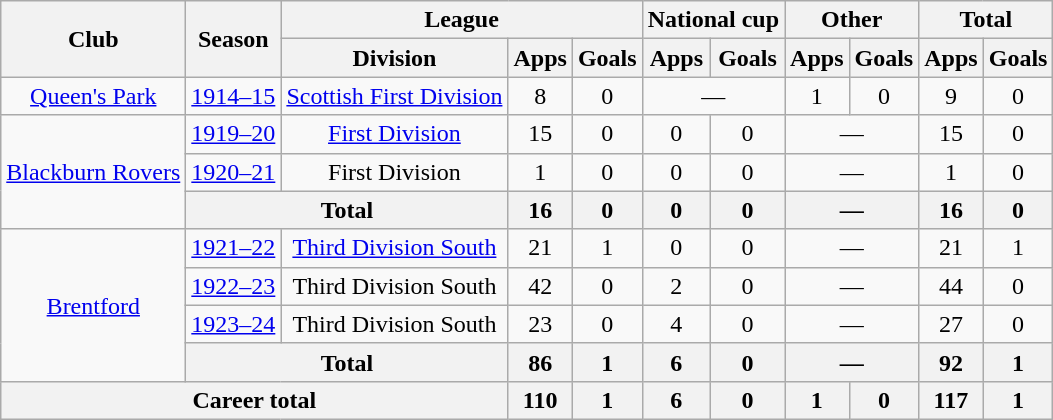<table class="wikitable" style="text-align: center;">
<tr>
<th rowspan="2">Club</th>
<th rowspan="2">Season</th>
<th colspan="3">League</th>
<th colspan="2">National cup</th>
<th colspan="2">Other</th>
<th colspan="2">Total</th>
</tr>
<tr>
<th>Division</th>
<th>Apps</th>
<th>Goals</th>
<th>Apps</th>
<th>Goals</th>
<th>Apps</th>
<th>Goals</th>
<th>Apps</th>
<th>Goals</th>
</tr>
<tr>
<td><a href='#'>Queen's Park</a></td>
<td><a href='#'>1914–15</a></td>
<td><a href='#'>Scottish First Division</a></td>
<td>8</td>
<td>0</td>
<td colspan="2">—</td>
<td>1</td>
<td>0</td>
<td>9</td>
<td>0</td>
</tr>
<tr>
<td rowspan="3"><a href='#'>Blackburn Rovers</a></td>
<td><a href='#'>1919–20</a></td>
<td><a href='#'>First Division</a></td>
<td>15</td>
<td>0</td>
<td>0</td>
<td>0</td>
<td colspan="2">—</td>
<td>15</td>
<td>0</td>
</tr>
<tr>
<td><a href='#'>1920–21</a></td>
<td>First Division</td>
<td>1</td>
<td>0</td>
<td>0</td>
<td>0</td>
<td colspan="2">—</td>
<td>1</td>
<td>0</td>
</tr>
<tr>
<th colspan="2">Total</th>
<th>16</th>
<th>0</th>
<th>0</th>
<th>0</th>
<th colspan="2">—</th>
<th>16</th>
<th>0</th>
</tr>
<tr>
<td rowspan="4"><a href='#'>Brentford</a></td>
<td><a href='#'>1921–22</a></td>
<td><a href='#'>Third Division South</a></td>
<td>21</td>
<td>1</td>
<td>0</td>
<td>0</td>
<td colspan="2">—</td>
<td>21</td>
<td>1</td>
</tr>
<tr>
<td><a href='#'>1922–23</a></td>
<td>Third Division South</td>
<td>42</td>
<td>0</td>
<td>2</td>
<td>0</td>
<td colspan="2">—</td>
<td>44</td>
<td>0</td>
</tr>
<tr>
<td><a href='#'>1923–24</a></td>
<td>Third Division South</td>
<td>23</td>
<td>0</td>
<td>4</td>
<td>0</td>
<td colspan="2">—</td>
<td>27</td>
<td>0</td>
</tr>
<tr>
<th colspan="2">Total</th>
<th>86</th>
<th>1</th>
<th>6</th>
<th>0</th>
<th colspan="2">—</th>
<th>92</th>
<th>1</th>
</tr>
<tr>
<th colspan="3">Career total</th>
<th>110</th>
<th>1</th>
<th>6</th>
<th>0</th>
<th>1</th>
<th>0</th>
<th>117</th>
<th>1</th>
</tr>
</table>
